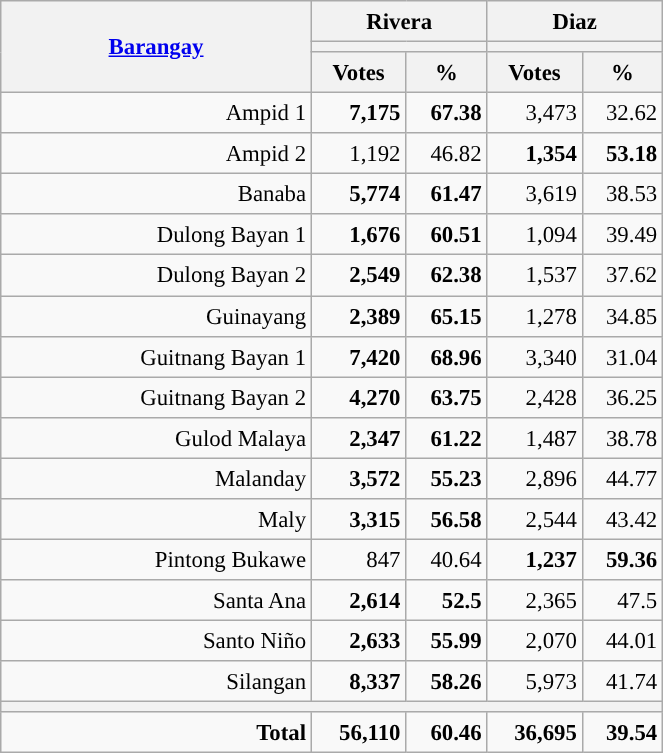<table class="wikitable collapsed collapsible" style="text-align:right; font-size:95%; line-height:20px;">
<tr>
<th rowspan="3" width="200"><a href='#'>Barangay</a></th>
<th colspan="2" width="110">Rivera</th>
<th colspan="2" width="110">Diaz</th>
</tr>
<tr>
<th colspan="2" style="background:"></th>
<th colspan="2" style="background:"></th>
</tr>
<tr>
<th>Votes</th>
<th>%</th>
<th>Votes</th>
<th>%</th>
</tr>
<tr>
<td>Ampid 1</td>
<td style="background-color:#"><strong>7,175</strong></td>
<td style="background-color:#"><strong>67.38</strong></td>
<td>3,473</td>
<td>32.62</td>
</tr>
<tr>
<td>Ampid 2</td>
<td>1,192</td>
<td>46.82</td>
<td style="background-color:#"><strong>1,354</strong></td>
<td style="background-color:#"><strong>53.18</strong></td>
</tr>
<tr>
<td>Banaba</td>
<td style="background-color:#"><strong>5,774</strong></td>
<td style="background-color:#"><strong>61.47</strong></td>
<td>3,619</td>
<td>38.53</td>
</tr>
<tr>
<td>Dulong Bayan 1</td>
<td style="background-color:#"><strong>1,676</strong></td>
<td style="background-color:#"><strong>60.51</strong></td>
<td>1,094</td>
<td>39.49</td>
</tr>
<tr>
<td>Dulong Bayan 2</td>
<td style="background-color:#"><strong>2,549</strong></td>
<td style="background-color:#"><strong>62.38</strong></td>
<td>1,537</td>
<td>37.62</td>
</tr>
<tr>
<td>Guinayang</td>
<td style="background-color:#"><strong>2,389</strong></td>
<td style="background-color:#"><strong>65.15</strong></td>
<td>1,278</td>
<td>34.85</td>
</tr>
<tr>
<td>Guitnang Bayan 1</td>
<td style="background-color:#"><strong>7,420</strong></td>
<td style="background-color:#"><strong>68.96</strong></td>
<td>3,340</td>
<td>31.04</td>
</tr>
<tr>
<td>Guitnang Bayan 2</td>
<td style="background-color:#"><strong>4,270</strong></td>
<td style="background-color:#"><strong>63.75</strong></td>
<td>2,428</td>
<td>36.25</td>
</tr>
<tr>
<td>Gulod Malaya</td>
<td style="background-color:#"><strong>2,347</strong></td>
<td style="background-color:#"><strong>61.22</strong></td>
<td>1,487</td>
<td>38.78</td>
</tr>
<tr>
<td>Malanday</td>
<td style="background-color:#"><strong>3,572</strong></td>
<td style="background-color:#"><strong>55.23</strong></td>
<td>2,896</td>
<td>44.77</td>
</tr>
<tr>
<td>Maly</td>
<td style="background-color:#"><strong>3,315</strong></td>
<td style="background-color:#"><strong>56.58</strong></td>
<td>2,544</td>
<td>43.42</td>
</tr>
<tr>
<td>Pintong Bukawe</td>
<td>847</td>
<td>40.64</td>
<td style="background-color:#"><strong>1,237</strong></td>
<td style="background-color:#"><strong>59.36</strong></td>
</tr>
<tr>
<td>Santa Ana</td>
<td style="background-color:#"><strong>2,614</strong></td>
<td style="background-color:#"><strong>52.5</strong></td>
<td>2,365</td>
<td>47.5</td>
</tr>
<tr>
<td>Santo Niño</td>
<td style="background-color:#"><strong>2,633</strong></td>
<td style="background-color:#"><strong>55.99</strong></td>
<td>2,070</td>
<td>44.01</td>
</tr>
<tr>
<td>Silangan</td>
<td style="background-color:#"><strong>8,337</strong></td>
<td style="background-color:#"><strong>58.26</strong></td>
<td>5,973</td>
<td>41.74</td>
</tr>
<tr>
<th colspan="5"></th>
</tr>
<tr>
<td><strong>Total</strong></td>
<td style="background-color:#"><strong>56,110</strong></td>
<td style="background-color:#"><strong>60.46</strong></td>
<td><strong>36,695</strong></td>
<td><strong>39.54</strong></td>
</tr>
</table>
